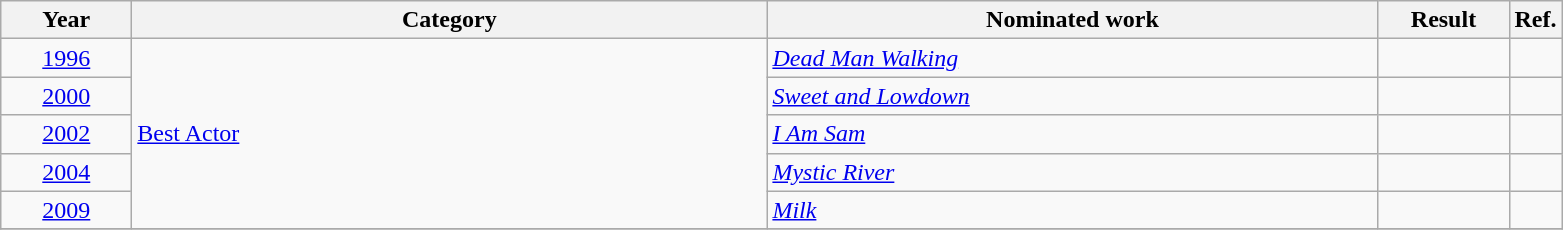<table class=wikitable>
<tr>
<th scope="col" style="width:5em;">Year</th>
<th scope="col" style="width:26em;">Category</th>
<th scope="col" style="width:25em;">Nominated work</th>
<th scope="col" style="width:5em;">Result</th>
<th>Ref.</th>
</tr>
<tr>
<td style="text-align:center;"><a href='#'>1996</a></td>
<td rowspan=5><a href='#'>Best Actor</a></td>
<td><em><a href='#'>Dead Man Walking</a></em></td>
<td></td>
<td></td>
</tr>
<tr>
<td style="text-align:center;"><a href='#'>2000</a></td>
<td><em><a href='#'>Sweet and Lowdown</a></em></td>
<td></td>
<td></td>
</tr>
<tr>
<td style="text-align:center;"><a href='#'>2002</a></td>
<td><em><a href='#'>I Am Sam</a></em></td>
<td></td>
<td></td>
</tr>
<tr>
<td style="text-align:center;"><a href='#'>2004</a></td>
<td><em><a href='#'>Mystic River</a></em></td>
<td></td>
<td></td>
</tr>
<tr>
<td style="text-align:center;"><a href='#'>2009</a></td>
<td><em><a href='#'>Milk</a></em></td>
<td></td>
<td></td>
</tr>
<tr>
</tr>
</table>
